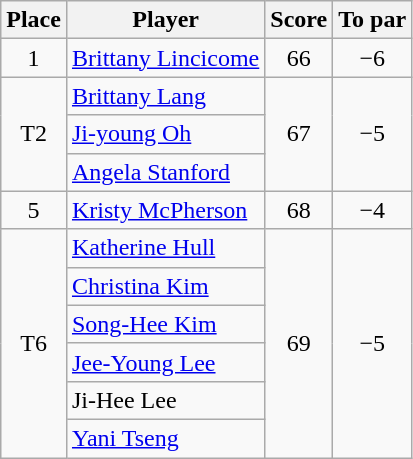<table class="wikitable">
<tr>
<th>Place</th>
<th>Player</th>
<th>Score</th>
<th>To par</th>
</tr>
<tr>
<td align=center>1</td>
<td> <a href='#'>Brittany Lincicome</a></td>
<td align=center>66</td>
<td align=center>−6</td>
</tr>
<tr>
<td rowspan=3 align=center>T2</td>
<td> <a href='#'>Brittany Lang</a></td>
<td rowspan=3 align=center>67</td>
<td rowspan=3 align=center>−5</td>
</tr>
<tr>
<td> <a href='#'>Ji-young Oh</a></td>
</tr>
<tr>
<td> <a href='#'>Angela Stanford</a></td>
</tr>
<tr>
<td align=center>5</td>
<td> <a href='#'>Kristy McPherson</a></td>
<td align=center>68</td>
<td align=center>−4</td>
</tr>
<tr>
<td rowspan=6 align=center>T6</td>
<td> <a href='#'>Katherine Hull</a></td>
<td rowspan=6 align=center>69</td>
<td rowspan=6 align=center>−5</td>
</tr>
<tr>
<td> <a href='#'>Christina Kim</a></td>
</tr>
<tr>
<td> <a href='#'>Song-Hee Kim</a></td>
</tr>
<tr>
<td> <a href='#'>Jee-Young Lee</a></td>
</tr>
<tr>
<td> Ji-Hee Lee</td>
</tr>
<tr>
<td> <a href='#'>Yani Tseng</a></td>
</tr>
</table>
